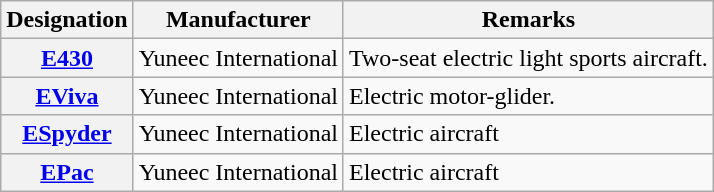<table class="wikitable">
<tr>
<th>Designation</th>
<th>Manufacturer</th>
<th>Remarks</th>
</tr>
<tr>
<th><a href='#'>E430</a></th>
<td>Yuneec International</td>
<td>Two-seat electric light sports aircraft.</td>
</tr>
<tr>
<th><a href='#'>EViva</a></th>
<td>Yuneec International</td>
<td>Electric motor-glider.</td>
</tr>
<tr>
<th><a href='#'>ESpyder</a></th>
<td>Yuneec International</td>
<td>Electric aircraft</td>
</tr>
<tr>
<th><a href='#'>EPac</a></th>
<td>Yuneec International</td>
<td>Electric aircraft</td>
</tr>
</table>
